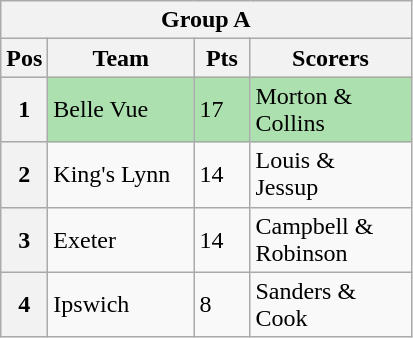<table class="wikitable">
<tr>
<th colspan="4">Group A</th>
</tr>
<tr>
<th width=20>Pos</th>
<th width=90>Team</th>
<th width=30>Pts</th>
<th width=100>Scorers</th>
</tr>
<tr style="background:#ACE1AF;">
<th>1</th>
<td>Belle Vue</td>
<td>17</td>
<td>Morton &<br> Collins</td>
</tr>
<tr>
<th>2</th>
<td>King's Lynn</td>
<td>14</td>
<td>Louis &<br> Jessup</td>
</tr>
<tr>
<th>3</th>
<td>Exeter</td>
<td>14</td>
<td>Campbell &<br> Robinson</td>
</tr>
<tr>
<th>4</th>
<td>Ipswich</td>
<td>8</td>
<td>Sanders &<br> Cook</td>
</tr>
</table>
